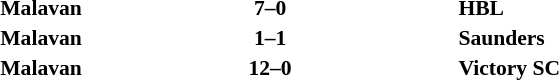<table width=100% cellspacing=1>
<tr style="font-size:90%">
<td align="right"><strong>Malavan</strong> </td>
<td align="center"><strong>7–0</strong></td>
<td> <strong>HBL</strong></td>
</tr>
<tr style="font-size:90%">
<td align="right"><strong>Malavan</strong> </td>
<td align="center"><strong>1–1</strong></td>
<td> <strong>Saunders</strong></td>
</tr>
<tr style="font-size:90%">
<td align="right"><strong>Malavan</strong> </td>
<td align="center"><strong>12–0</strong></td>
<td> <strong>Victory SC</strong></td>
</tr>
</table>
